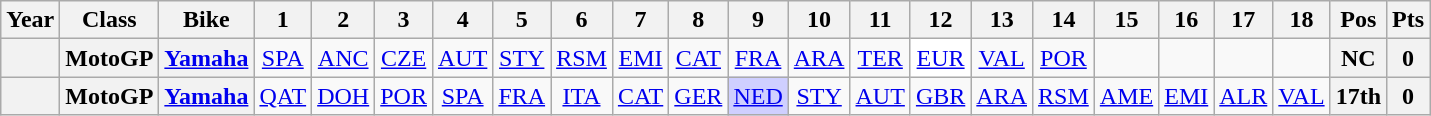<table class="wikitable" style="text-align:center;">
<tr>
<th>Year</th>
<th>Class</th>
<th>Bike</th>
<th>1</th>
<th>2</th>
<th>3</th>
<th>4</th>
<th>5</th>
<th>6</th>
<th>7</th>
<th>8</th>
<th>9</th>
<th>10</th>
<th>11</th>
<th>12</th>
<th>13</th>
<th>14</th>
<th>15</th>
<th>16</th>
<th>17</th>
<th>18</th>
<th>Pos</th>
<th>Pts</th>
</tr>
<tr>
<th></th>
<th>MotoGP</th>
<th><a href='#'>Yamaha</a></th>
<td><a href='#'>SPA</a></td>
<td><a href='#'>ANC</a></td>
<td><a href='#'>CZE</a></td>
<td><a href='#'>AUT</a></td>
<td><a href='#'>STY</a></td>
<td><a href='#'>RSM</a></td>
<td><a href='#'>EMI</a></td>
<td><a href='#'>CAT</a></td>
<td><a href='#'>FRA</a></td>
<td><a href='#'>ARA</a></td>
<td><a href='#'>TER</a></td>
<td style="background:#FFFFFF;"><a href='#'>EUR</a><br></td>
<td><a href='#'>VAL</a></td>
<td><a href='#'>POR</a></td>
<td></td>
<td></td>
<td></td>
<td></td>
<th>NC</th>
<th>0</th>
</tr>
<tr>
<th></th>
<th>MotoGP</th>
<th><a href='#'>Yamaha</a></th>
<td><a href='#'>QAT</a></td>
<td><a href='#'>DOH</a></td>
<td><a href='#'>POR</a></td>
<td><a href='#'>SPA</a></td>
<td><a href='#'>FRA</a></td>
<td><a href='#'>ITA</a></td>
<td><a href='#'>CAT</a></td>
<td><a href='#'>GER</a></td>
<td style="background:#CFCFFF;"><a href='#'>NED</a><br></td>
<td><a href='#'>STY</a></td>
<td><a href='#'>AUT</a></td>
<td><a href='#'>GBR</a></td>
<td><a href='#'>ARA</a></td>
<td><a href='#'>RSM</a></td>
<td><a href='#'>AME</a></td>
<td><a href='#'>EMI</a></td>
<td><a href='#'>ALR</a></td>
<td><a href='#'>VAL</a></td>
<th>17th</th>
<th>0</th>
</tr>
</table>
